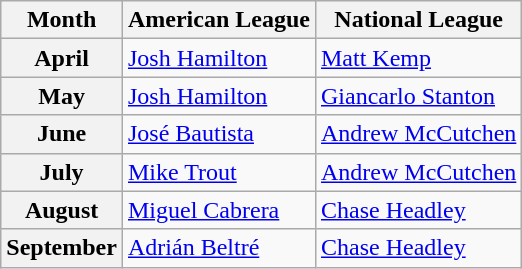<table class="wikitable">
<tr>
<th>Month</th>
<th>American League</th>
<th>National League</th>
</tr>
<tr>
<th>April</th>
<td><a href='#'>Josh Hamilton</a></td>
<td><a href='#'>Matt Kemp</a></td>
</tr>
<tr>
<th>May</th>
<td><a href='#'>Josh Hamilton</a></td>
<td><a href='#'>Giancarlo Stanton</a></td>
</tr>
<tr>
<th>June</th>
<td><a href='#'>José Bautista</a></td>
<td><a href='#'>Andrew McCutchen</a></td>
</tr>
<tr>
<th>July</th>
<td><a href='#'>Mike Trout</a></td>
<td><a href='#'>Andrew McCutchen</a></td>
</tr>
<tr>
<th>August</th>
<td><a href='#'>Miguel Cabrera</a></td>
<td><a href='#'>Chase Headley</a></td>
</tr>
<tr>
<th>September</th>
<td><a href='#'>Adrián Beltré</a></td>
<td><a href='#'>Chase Headley</a></td>
</tr>
</table>
